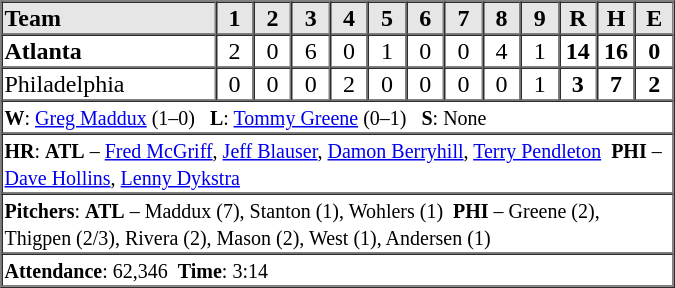<table border=1 cellspacing=0 width=450 style="margin-left:3em;">
<tr style="text-align:center; background-color:#e6e6e6;">
<th align=left width=28%>Team</th>
<th width=5%>1</th>
<th width=5%>2</th>
<th width=5%>3</th>
<th width=5%>4</th>
<th width=5%>5</th>
<th width=5%>6</th>
<th width=5%>7</th>
<th width=5%>8</th>
<th width=5%>9</th>
<th width=5%>R</th>
<th width=5%>H</th>
<th width=5%>E</th>
</tr>
<tr style="text-align:center;">
<td align=left><strong>Atlanta</strong></td>
<td>2</td>
<td>0</td>
<td>6</td>
<td>0</td>
<td>1</td>
<td>0</td>
<td>0</td>
<td>4</td>
<td>1</td>
<td><strong>14</strong></td>
<td><strong>16</strong></td>
<td><strong>0</strong></td>
</tr>
<tr style="text-align:center;">
<td align=left>Philadelphia</td>
<td>0</td>
<td>0</td>
<td>0</td>
<td>2</td>
<td>0</td>
<td>0</td>
<td>0</td>
<td>0</td>
<td>1</td>
<td><strong>3</strong></td>
<td><strong>7</strong></td>
<td><strong>2</strong></td>
</tr>
<tr style="text-align:left;">
<td colspan=13><small><strong>W</strong>: <a href='#'>Greg Maddux</a> (1–0)   <strong>L</strong>: <a href='#'>Tommy Greene</a> (0–1)   <strong>S</strong>: None</small></td>
</tr>
<tr style="text-align:left;">
<td colspan=13><small><strong>HR</strong>: <strong>ATL</strong> – <a href='#'>Fred McGriff</a>, <a href='#'>Jeff Blauser</a>, <a href='#'>Damon Berryhill</a>, <a href='#'>Terry Pendleton</a>  <strong>PHI</strong> – <a href='#'>Dave Hollins</a>, <a href='#'>Lenny Dykstra</a></small></td>
</tr>
<tr style="text-align:left;">
<td colspan=13><small><strong>Pitchers</strong>: <strong>ATL</strong> – Maddux (7), Stanton (1), Wohlers (1)  <strong>PHI</strong> – Greene (2), Thigpen (2/3), Rivera (2), Mason (2), West (1), Andersen (1)</small></td>
</tr>
<tr style="text-align:left;">
<td colspan=13><small><strong>Attendance</strong>: 62,346  <strong>Time</strong>: 3:14</small></td>
</tr>
</table>
